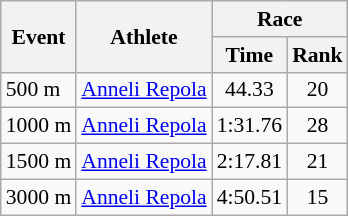<table class="wikitable" border="1" style="font-size:90%">
<tr>
<th rowspan=2>Event</th>
<th rowspan=2>Athlete</th>
<th colspan=2>Race</th>
</tr>
<tr>
<th>Time</th>
<th>Rank</th>
</tr>
<tr>
<td>500 m</td>
<td><a href='#'>Anneli Repola</a></td>
<td align=center>44.33</td>
<td align=center>20</td>
</tr>
<tr>
<td>1000 m</td>
<td><a href='#'>Anneli Repola</a></td>
<td align=center>1:31.76</td>
<td align=center>28</td>
</tr>
<tr>
<td>1500 m</td>
<td><a href='#'>Anneli Repola</a></td>
<td align=center>2:17.81</td>
<td align=center>21</td>
</tr>
<tr>
<td>3000 m</td>
<td><a href='#'>Anneli Repola</a></td>
<td align=center>4:50.51</td>
<td align=center>15</td>
</tr>
</table>
